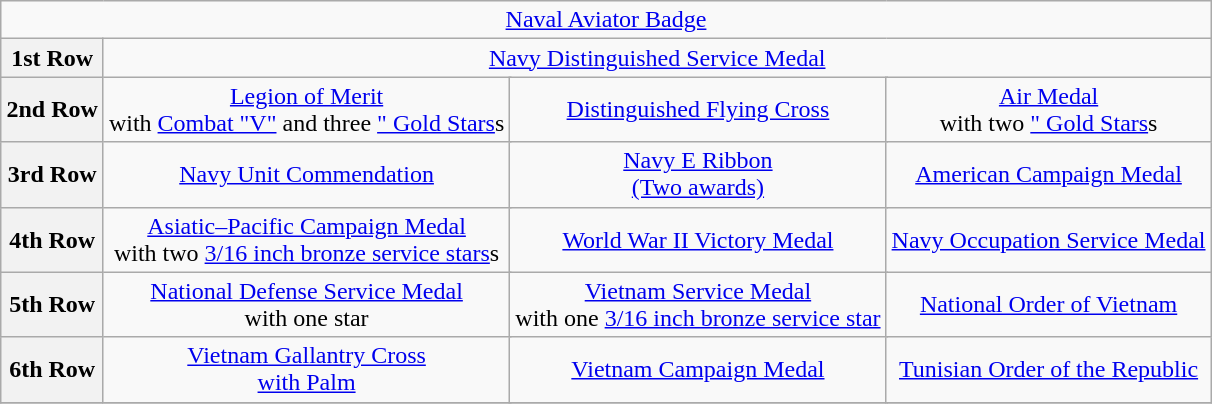<table class="wikitable" style="margin:1em auto; text-align:center;">
<tr>
<td colspan="14"><a href='#'>Naval Aviator Badge</a></td>
</tr>
<tr>
<th>1st Row</th>
<td colspan="14"><a href='#'>Navy Distinguished Service Medal</a></td>
</tr>
<tr>
<th>2nd Row</th>
<td colspan="4"><a href='#'>Legion of Merit</a> <br>with <a href='#'>Combat "V"</a> and three <a href='#'>" Gold Stars</a>s</td>
<td colspan="4"><a href='#'>Distinguished Flying Cross</a></td>
<td colspan="4"><a href='#'>Air Medal</a> <br>with two <a href='#'>" Gold Stars</a>s</td>
</tr>
<tr>
<th>3rd Row</th>
<td colspan="4"><a href='#'>Navy Unit Commendation</a></td>
<td colspan="4"><a href='#'>Navy E Ribbon <br>(Two awards)</a></td>
<td colspan="4"><a href='#'>American Campaign Medal</a></td>
</tr>
<tr>
<th>4th Row</th>
<td colspan="4"><a href='#'>Asiatic–Pacific Campaign Medal</a> <br>with two <a href='#'>3/16 inch bronze service stars</a>s</td>
<td colspan="4"><a href='#'>World War II Victory Medal</a></td>
<td colspan="4"><a href='#'>Navy Occupation Service Medal</a></td>
</tr>
<tr>
<th>5th Row</th>
<td colspan="4"><a href='#'>National Defense Service Medal</a> <br>with one star</td>
<td colspan="4"><a href='#'>Vietnam Service Medal</a> <br>with one <a href='#'>3/16 inch bronze service star</a></td>
<td colspan="4"><a href='#'>National Order of Vietnam</a></td>
</tr>
<tr>
<th>6th Row</th>
<td colspan="4"><a href='#'>Vietnam Gallantry Cross <br>with Palm</a></td>
<td colspan="4"><a href='#'>Vietnam Campaign Medal</a></td>
<td colspan="4"><a href='#'>Tunisian Order of the Republic</a></td>
</tr>
<tr>
</tr>
</table>
